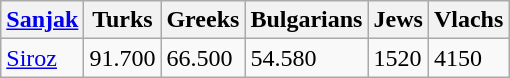<table class="wikitable sortable">
<tr>
<th><a href='#'>Sanjak</a></th>
<th>Turks</th>
<th>Greeks</th>
<th>Bulgarians</th>
<th>Jews</th>
<th>Vlachs</th>
</tr>
<tr>
<td><a href='#'>Siroz</a></td>
<td>91.700</td>
<td>66.500</td>
<td>54.580</td>
<td>1520</td>
<td>4150</td>
</tr>
</table>
